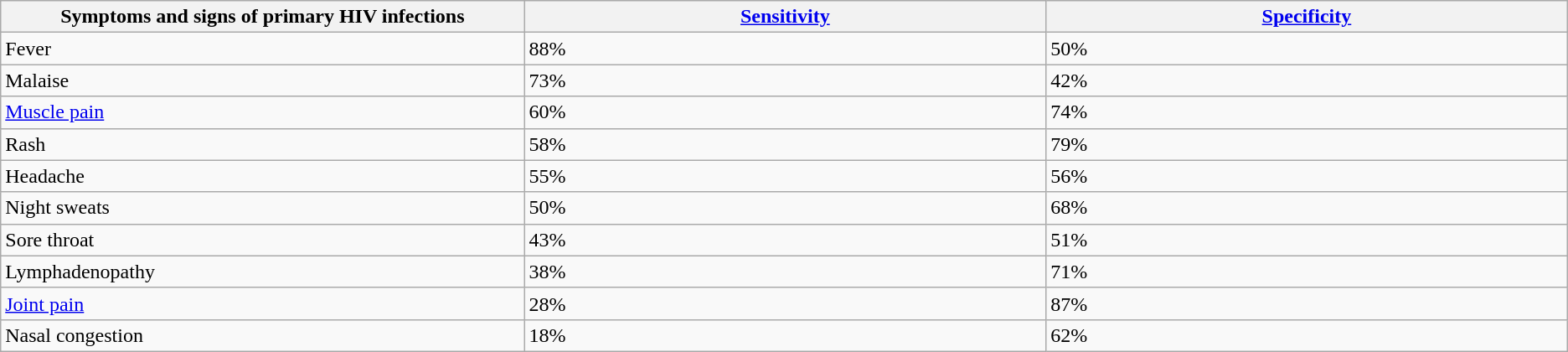<table class="wikitable sortable">
<tr>
<th scope="col" style="width:10%;">Symptoms and signs of primary HIV infections</th>
<th scope="col" style="width:10%;"><a href='#'>Sensitivity</a></th>
<th scope="col" style="width:10%;"><a href='#'>Specificity</a></th>
</tr>
<tr>
<td>Fever</td>
<td>88%</td>
<td>50%</td>
</tr>
<tr>
<td>Malaise</td>
<td>73%</td>
<td>42%</td>
</tr>
<tr>
<td><a href='#'>Muscle pain</a></td>
<td>60%</td>
<td>74%</td>
</tr>
<tr>
<td>Rash</td>
<td>58%</td>
<td>79%</td>
</tr>
<tr>
<td>Headache</td>
<td>55%</td>
<td>56%</td>
</tr>
<tr>
<td>Night sweats</td>
<td>50%</td>
<td>68%</td>
</tr>
<tr>
<td>Sore throat</td>
<td>43%</td>
<td>51%</td>
</tr>
<tr>
<td>Lymphadenopathy</td>
<td>38%</td>
<td>71%</td>
</tr>
<tr>
<td><a href='#'>Joint pain</a></td>
<td>28%</td>
<td>87%</td>
</tr>
<tr>
<td>Nasal congestion</td>
<td>18%</td>
<td>62%</td>
</tr>
</table>
